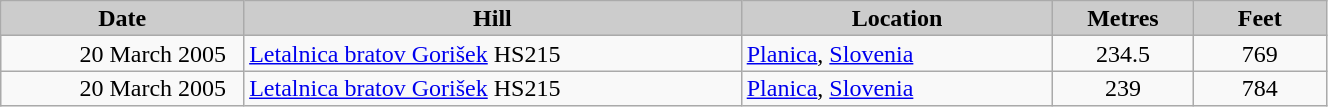<table class="wikitable sortable" style="text-align:left; line-height:16px; width:70%;">
<tr>
<th style="background-color: #ccc;" width="88">Date</th>
<th style="background-color: #ccc;" width="188">Hill</th>
<th style="background-color: #ccc;" width="115">Location</th>
<th style="background-color: #ccc;" width="45">Metres</th>
<th style="background-color: #ccc;" width="45">Feet</th>
</tr>
<tr>
<td align=right>20 March 2005  </td>
<td><a href='#'>Letalnica bratov Gorišek</a> HS215</td>
<td><a href='#'>Planica</a>, <a href='#'>Slovenia</a></td>
<td align=center>234.5</td>
<td align=center>769</td>
</tr>
<tr>
<td align=right>20 March 2005  </td>
<td><a href='#'>Letalnica bratov Gorišek</a> HS215</td>
<td><a href='#'>Planica</a>, <a href='#'>Slovenia</a></td>
<td align=center>239</td>
<td align=center>784</td>
</tr>
</table>
